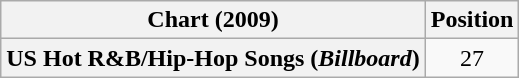<table class="wikitable plainrowheaders" style="text-align:center">
<tr>
<th scope="col">Chart (2009)</th>
<th scope="col">Position</th>
</tr>
<tr>
<th scope="row">US Hot R&B/Hip-Hop Songs (<em>Billboard</em>)</th>
<td>27</td>
</tr>
</table>
